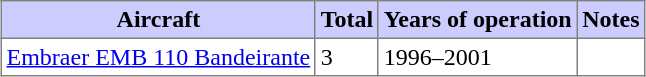<table class="toccolours" border="1" cellpadding="3" style="margin:1em auto; border-collapse:collapse">
<tr bgcolor=#ccccff>
<th>Aircraft</th>
<th>Total</th>
<th>Years of operation</th>
<th>Notes</th>
</tr>
<tr>
<td><a href='#'>Embraer EMB 110 Bandeirante</a></td>
<td>3</td>
<td>1996–2001</td>
<td></td>
</tr>
</table>
